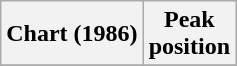<table class="wikitable sortable plainrowheaders" style="text-align:center">
<tr>
<th>Chart (1986)</th>
<th>Peak<br>position</th>
</tr>
<tr>
</tr>
</table>
